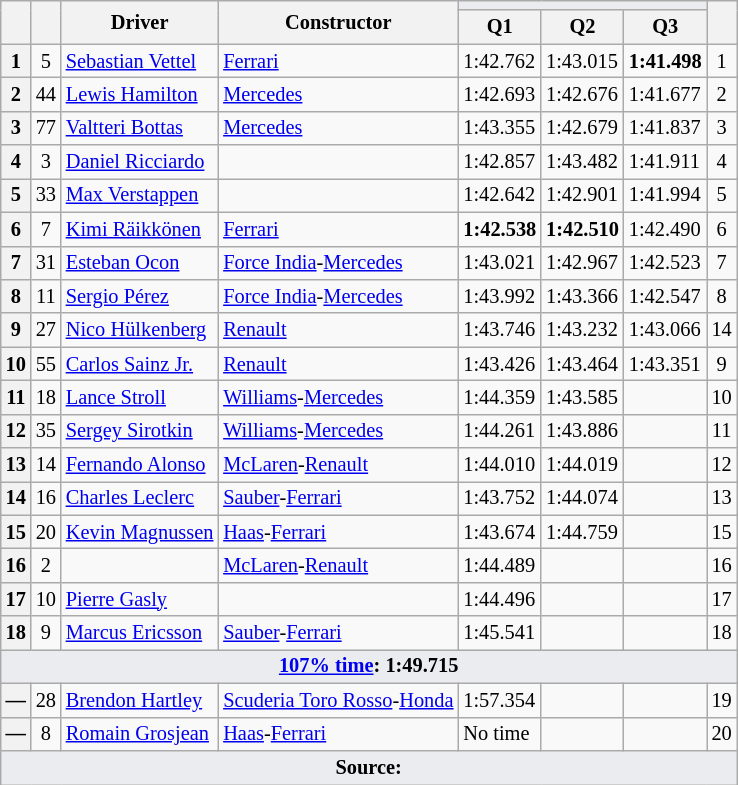<table class="wikitable sortable" style="font-size:85%">
<tr>
<th rowspan=2></th>
<th rowspan=2></th>
<th rowspan=2>Driver</th>
<th rowspan=2>Constructor</th>
<th style="background:#eaecf0; text-align:center;" colspan=3></th>
<th rowspan=2></th>
</tr>
<tr>
<th>Q1</th>
<th>Q2</th>
<th>Q3</th>
</tr>
<tr>
<th>1</th>
<td style="text-align:center;">5</td>
<td data-sort-value="VET"> <a href='#'>Sebastian Vettel</a></td>
<td><a href='#'>Ferrari</a></td>
<td>1:42.762</td>
<td>1:43.015</td>
<td><strong>1:41.498</strong></td>
<td style="text-align:center;">1</td>
</tr>
<tr>
<th>2</th>
<td style="text-align:center;">44</td>
<td data-sort-value="HAM"> <a href='#'>Lewis Hamilton</a></td>
<td><a href='#'>Mercedes</a></td>
<td>1:42.693</td>
<td>1:42.676</td>
<td>1:41.677</td>
<td style="text-align:center;">2</td>
</tr>
<tr>
<th>3</th>
<td style="text-align:center;">77</td>
<td data-sort-value="BOT"> <a href='#'>Valtteri Bottas</a></td>
<td><a href='#'>Mercedes</a></td>
<td>1:43.355</td>
<td>1:42.679</td>
<td>1:41.837</td>
<td style="text-align:center;">3</td>
</tr>
<tr>
<th>4</th>
<td style="text-align:center;">3</td>
<td data-sort-value="RIC"> <a href='#'>Daniel Ricciardo</a></td>
<td></td>
<td>1:42.857</td>
<td>1:43.482</td>
<td>1:41.911</td>
<td style="text-align:center;">4</td>
</tr>
<tr>
<th>5</th>
<td style="text-align:center;">33</td>
<td data-sort-value="VER"> <a href='#'>Max Verstappen</a></td>
<td></td>
<td>1:42.642</td>
<td>1:42.901</td>
<td>1:41.994</td>
<td style="text-align:center;">5</td>
</tr>
<tr>
<th>6</th>
<td style="text-align:center;">7</td>
<td data-sort-value="RAI"> <a href='#'>Kimi Räikkönen</a></td>
<td><a href='#'>Ferrari</a></td>
<td><strong>1:42.538</strong></td>
<td><strong>1:42.510</strong></td>
<td>1:42.490</td>
<td style="text-align:center;">6</td>
</tr>
<tr>
<th>7</th>
<td style="text-align:center;">31</td>
<td data-sort-value="OCO"> <a href='#'>Esteban Ocon</a></td>
<td><a href='#'>Force India</a>-<a href='#'>Mercedes</a></td>
<td>1:43.021</td>
<td>1:42.967</td>
<td>1:42.523</td>
<td style="text-align:center;">7</td>
</tr>
<tr>
<th>8</th>
<td style="text-align:center;">11</td>
<td data-sort-value="PER"> <a href='#'>Sergio Pérez</a></td>
<td><a href='#'>Force India</a>-<a href='#'>Mercedes</a></td>
<td>1:43.992</td>
<td>1:43.366</td>
<td>1:42.547</td>
<td style="text-align:center;">8</td>
</tr>
<tr>
<th>9</th>
<td style="text-align:center;">27</td>
<td data-sort-value="HUL"> <a href='#'>Nico Hülkenberg</a></td>
<td><a href='#'>Renault</a></td>
<td>1:43.746</td>
<td>1:43.232</td>
<td>1:43.066</td>
<td style="text-align:center;">14</td>
</tr>
<tr>
<th>10</th>
<td style="text-align:center;">55</td>
<td data-sort-value="SAI"> <a href='#'>Carlos Sainz Jr.</a></td>
<td><a href='#'>Renault</a></td>
<td>1:43.426</td>
<td>1:43.464</td>
<td>1:43.351</td>
<td style="text-align:center;">9</td>
</tr>
<tr>
<th>11</th>
<td style="text-align:center;">18</td>
<td data-sort-value="STR"> <a href='#'>Lance Stroll</a></td>
<td><a href='#'>Williams</a>-<a href='#'>Mercedes</a></td>
<td>1:44.359</td>
<td>1:43.585</td>
<td></td>
<td style="text-align:center;">10</td>
</tr>
<tr>
<th>12</th>
<td style="text-align:center;">35</td>
<td data-sort-value="SIR"> <a href='#'>Sergey Sirotkin</a></td>
<td><a href='#'>Williams</a>-<a href='#'>Mercedes</a></td>
<td>1:44.261</td>
<td>1:43.886</td>
<td></td>
<td style="text-align:center;">11</td>
</tr>
<tr>
<th>13</th>
<td style="text-align:center;">14</td>
<td> <a href='#'>Fernando Alonso</a></td>
<td><a href='#'>McLaren</a>-<a href='#'>Renault</a></td>
<td>1:44.010</td>
<td>1:44.019</td>
<td></td>
<td style="text-align:center;">12</td>
</tr>
<tr>
<th>14</th>
<td style="text-align:center;">16</td>
<td data-sort-value="LEC"> <a href='#'>Charles Leclerc</a></td>
<td><a href='#'>Sauber</a>-<a href='#'>Ferrari</a></td>
<td>1:43.752</td>
<td>1:44.074</td>
<td></td>
<td style="text-align:center;">13</td>
</tr>
<tr>
<th>15</th>
<td style="text-align:center;">20</td>
<td data-sort-value="MAG"> <a href='#'>Kevin Magnussen</a></td>
<td><a href='#'>Haas</a>-<a href='#'>Ferrari</a></td>
<td>1:43.674</td>
<td>1:44.759</td>
<td></td>
<td style="text-align:center;">15</td>
</tr>
<tr>
<th>16</th>
<td style="text-align:center;">2</td>
<td data-sort-value="VAN"></td>
<td><a href='#'>McLaren</a>-<a href='#'>Renault</a></td>
<td>1:44.489</td>
<td></td>
<td></td>
<td style="text-align:center;">16</td>
</tr>
<tr>
<th>17</th>
<td style="text-align:center;">10</td>
<td data-sort-value="GAS"> <a href='#'>Pierre Gasly</a></td>
<td></td>
<td>1:44.496</td>
<td></td>
<td></td>
<td style="text-align:center;">17</td>
</tr>
<tr>
<th>18</th>
<td style="text-align:center;">9</td>
<td data-sort-value="ERI"> <a href='#'>Marcus Ericsson</a></td>
<td><a href='#'>Sauber</a>-<a href='#'>Ferrari</a></td>
<td>1:45.541</td>
<td></td>
<td></td>
<td style="text-align:center;">18</td>
</tr>
<tr>
<td style="background:#eaecf0; text-align:center;" colspan="8"><strong><a href='#'>107% time</a>:</strong> <strong>1:49.715</strong></td>
</tr>
<tr>
<th>—</th>
<td style="text-align:center;">28</td>
<td data-sort-value="HAR"> <a href='#'>Brendon Hartley</a></td>
<td><a href='#'>Scuderia Toro Rosso</a>-<a href='#'>Honda</a></td>
<td>1:57.354</td>
<td></td>
<td></td>
<td style="text-align:center;">19</td>
</tr>
<tr>
<th>—</th>
<td style="text-align:center;">8</td>
<td data-sort-value="GRO"> <a href='#'>Romain Grosjean</a></td>
<td><a href='#'>Haas</a>-<a href='#'>Ferrari</a></td>
<td>No time</td>
<td></td>
<td></td>
<td style="text-align:center;">20</td>
</tr>
<tr>
<td style="background:#eaecf0; text-align:center;" colspan="8"><strong>Source:</strong></td>
</tr>
</table>
